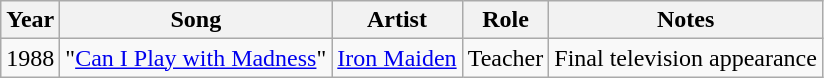<table class="wikitable">
<tr>
<th>Year</th>
<th>Song</th>
<th>Artist</th>
<th>Role</th>
<th>Notes</th>
</tr>
<tr>
<td>1988</td>
<td>"<a href='#'>Can I Play with Madness</a>"</td>
<td><a href='#'>Iron Maiden</a></td>
<td>Teacher</td>
<td>Final television appearance</td>
</tr>
</table>
